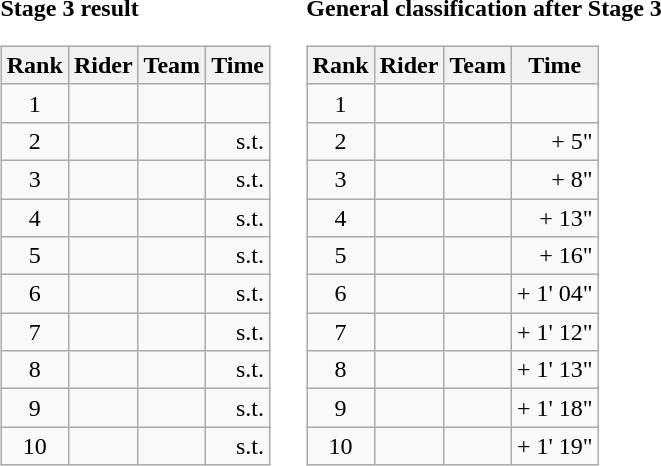<table>
<tr>
<td><strong>Stage 3 result</strong><br><table class="wikitable">
<tr>
<th scope="col">Rank</th>
<th scope="col">Rider</th>
<th scope="col">Team</th>
<th scope="col">Time</th>
</tr>
<tr>
<td style="text-align:center;">1</td>
<td></td>
<td></td>
<td style="text-align:right;"></td>
</tr>
<tr>
<td style="text-align:center;">2</td>
<td></td>
<td></td>
<td style="text-align:right;">s.t.</td>
</tr>
<tr>
<td style="text-align:center;">3</td>
<td></td>
<td></td>
<td style="text-align:right;">s.t.</td>
</tr>
<tr>
<td style="text-align:center;">4</td>
<td></td>
<td></td>
<td style="text-align:right;">s.t.</td>
</tr>
<tr>
<td style="text-align:center;">5</td>
<td></td>
<td></td>
<td style="text-align:right;">s.t.</td>
</tr>
<tr>
<td style="text-align:center;">6</td>
<td></td>
<td></td>
<td style="text-align:right;">s.t.</td>
</tr>
<tr>
<td style="text-align:center;">7</td>
<td></td>
<td></td>
<td style="text-align:right;">s.t.</td>
</tr>
<tr>
<td style="text-align:center;">8</td>
<td></td>
<td></td>
<td style="text-align:right;">s.t.</td>
</tr>
<tr>
<td style="text-align:center;">9</td>
<td></td>
<td></td>
<td style="text-align:right;">s.t.</td>
</tr>
<tr>
<td style="text-align:center;">10</td>
<td></td>
<td></td>
<td style="text-align:right;">s.t.</td>
</tr>
</table>
</td>
<td></td>
<td><strong>General classification after Stage 3</strong><br><table class="wikitable">
<tr>
<th scope="col">Rank</th>
<th scope="col">Rider</th>
<th scope="col">Team</th>
<th scope="col">Time</th>
</tr>
<tr>
<td style="text-align:center;">1</td>
<td> </td>
<td></td>
<td style="text-align:right;"></td>
</tr>
<tr>
<td style="text-align:center;">2</td>
<td></td>
<td></td>
<td style="text-align:right;">+ 5"</td>
</tr>
<tr>
<td style="text-align:center;">3</td>
<td> </td>
<td></td>
<td style="text-align:right;">+ 8"</td>
</tr>
<tr>
<td style="text-align:center;">4</td>
<td></td>
<td></td>
<td style="text-align:right;">+ 13"</td>
</tr>
<tr>
<td style="text-align:center;">5</td>
<td></td>
<td></td>
<td style="text-align:right;">+ 16"</td>
</tr>
<tr>
<td style="text-align:center;">6</td>
<td> </td>
<td></td>
<td style="text-align:right;">+ 1' 04"</td>
</tr>
<tr>
<td style="text-align:center;">7</td>
<td></td>
<td></td>
<td style="text-align:right;">+ 1' 12"</td>
</tr>
<tr>
<td style="text-align:center;">8</td>
<td></td>
<td></td>
<td style="text-align:right;">+ 1' 13"</td>
</tr>
<tr>
<td style="text-align:center;">9</td>
<td></td>
<td></td>
<td style="text-align:right;">+ 1' 18"</td>
</tr>
<tr>
<td style="text-align:center;">10</td>
<td></td>
<td></td>
<td style="text-align:right;">+ 1' 19"</td>
</tr>
</table>
</td>
</tr>
</table>
